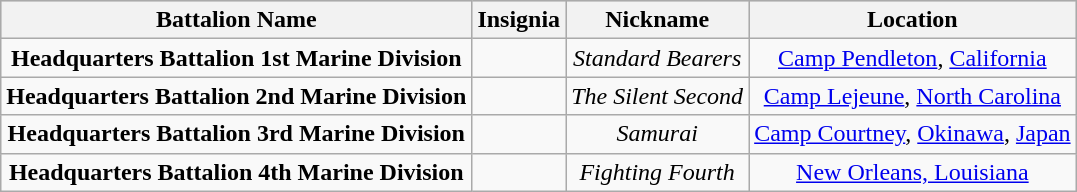<table class="wikitable sortable" style="text-align:center;">
<tr style="background:#ccc;">
<th><strong>Battalion Name</strong></th>
<th><strong>Insignia</strong></th>
<th><strong>Nickname</strong></th>
<th><strong>Location</strong></th>
</tr>
<tr>
<td><strong>Headquarters Battalion 1st Marine Division</strong></td>
<td></td>
<td><em>Standard Bearers</em></td>
<td><a href='#'>Camp Pendleton</a>, <a href='#'>California</a></td>
</tr>
<tr>
<td><strong>Headquarters Battalion 2nd Marine Division</strong></td>
<td></td>
<td><em>The Silent Second</em></td>
<td><a href='#'>Camp Lejeune</a>, <a href='#'>North Carolina</a></td>
</tr>
<tr>
<td><strong>Headquarters Battalion 3rd Marine Division</strong></td>
<td></td>
<td><em>Samurai</em></td>
<td><a href='#'>Camp Courtney</a>, <a href='#'>Okinawa</a>, <a href='#'>Japan</a></td>
</tr>
<tr>
<td><strong>Headquarters Battalion 4th Marine Division</strong></td>
<td></td>
<td><em>Fighting Fourth</em></td>
<td><a href='#'>New Orleans, Louisiana</a></td>
</tr>
</table>
